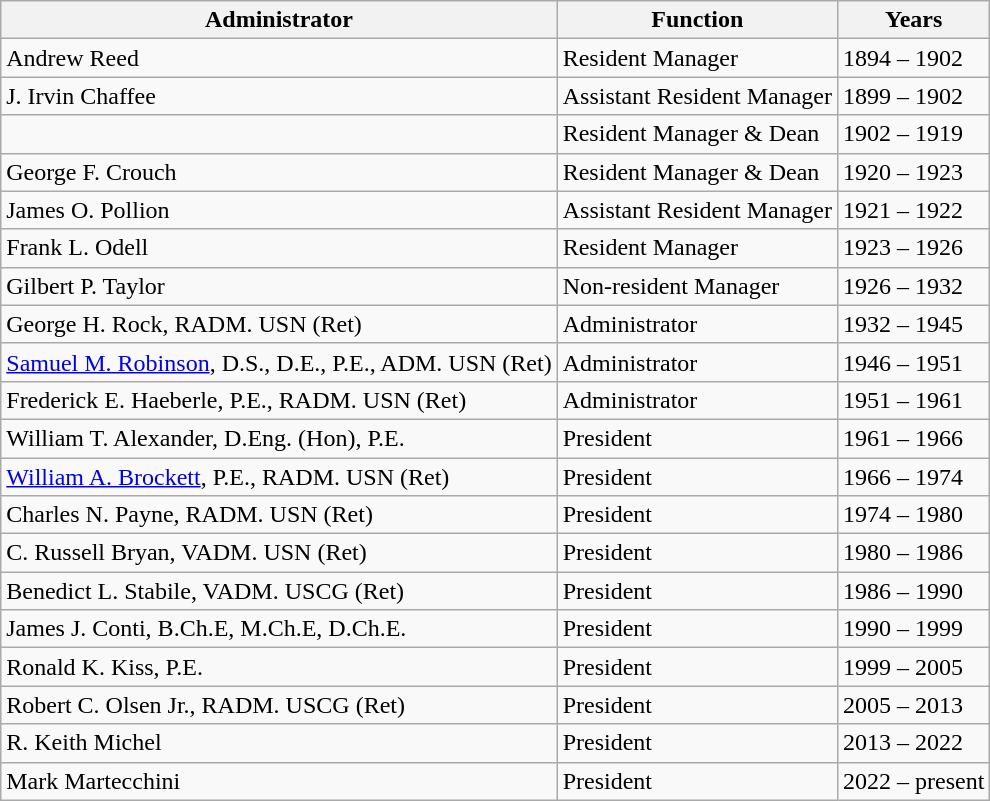<table class="wikitable">
<tr>
<th>Administrator</th>
<th>Function</th>
<th>Years</th>
</tr>
<tr>
<td>Andrew Reed</td>
<td>Resident Manager</td>
<td>1894 – 1902</td>
</tr>
<tr>
<td>J. Irvin Chaffee</td>
<td>Assistant Resident Manager</td>
<td>1899 – 1902</td>
</tr>
<tr>
<td></td>
<td>Resident Manager & Dean</td>
<td>1902 – 1919</td>
</tr>
<tr>
<td>George F. Crouch</td>
<td>Resident Manager & Dean</td>
<td>1920 – 1923</td>
</tr>
<tr>
<td>James O. Pollion</td>
<td>Assistant Resident Manager</td>
<td>1921 – 1922</td>
</tr>
<tr>
<td>Frank L. Odell</td>
<td>Resident Manager</td>
<td>1923 – 1926</td>
</tr>
<tr>
<td>Gilbert P. Taylor</td>
<td>Non-resident Manager</td>
<td>1926 – 1932</td>
</tr>
<tr>
<td>George H. Rock, RADM. USN (Ret)</td>
<td>Administrator</td>
<td>1932 – 1945</td>
</tr>
<tr>
<td><a href='#'>Samuel M. Robinson</a>, D.S., D.E., P.E., ADM. USN (Ret)</td>
<td>Administrator</td>
<td>1946 – 1951</td>
</tr>
<tr>
<td>Frederick E. Haeberle, P.E., RADM. USN (Ret)</td>
<td>Administrator</td>
<td>1951 – 1961</td>
</tr>
<tr>
<td>William T. Alexander, D.Eng. (Hon), P.E.</td>
<td>President</td>
<td>1961 – 1966</td>
</tr>
<tr>
<td><a href='#'>William A. Brockett</a>, P.E., RADM. USN (Ret)</td>
<td>President</td>
<td>1966 – 1974</td>
</tr>
<tr>
<td>Charles N. Payne, RADM. USN (Ret)</td>
<td>President</td>
<td>1974 – 1980</td>
</tr>
<tr>
<td>C. Russell Bryan, VADM. USN (Ret)</td>
<td>President</td>
<td>1980 – 1986</td>
</tr>
<tr>
<td>Benedict L. Stabile, VADM. USCG (Ret)</td>
<td>President</td>
<td>1986 – 1990</td>
</tr>
<tr>
<td>James J. Conti, B.Ch.E, M.Ch.E, D.Ch.E.</td>
<td>President</td>
<td>1990 – 1999</td>
</tr>
<tr>
<td>Ronald K. Kiss, P.E.</td>
<td>President</td>
<td>1999 – 2005</td>
</tr>
<tr>
<td>Robert C. Olsen Jr., RADM. USCG (Ret)</td>
<td>President</td>
<td>2005 – 2013</td>
</tr>
<tr>
<td>R. Keith Michel</td>
<td>President</td>
<td>2013 – 2022</td>
</tr>
<tr>
<td>Mark Martecchini</td>
<td>President</td>
<td>2022 – present</td>
</tr>
</table>
